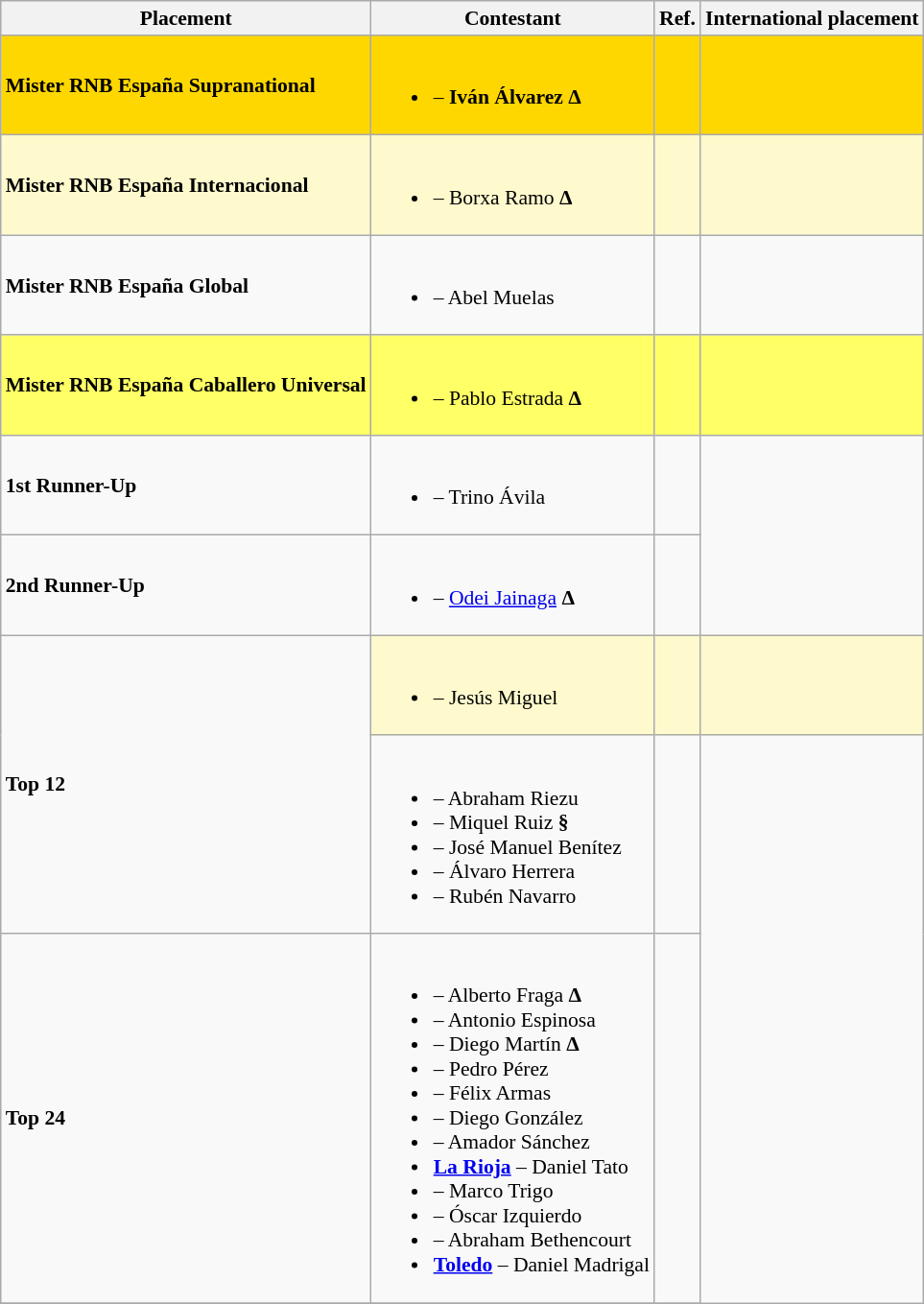<table class="wikitable sortable" style="font-size: 90%;">
<tr>
<th>Placement</th>
<th>Contestant</th>
<th>Ref.</th>
<th>International placement</th>
</tr>
<tr style="background-color:gold; ">
<td><strong>Mister RNB España Supranational</strong></td>
<td><br><ul><li><strong></strong> – <strong>Iván Álvarez</strong> <strong>Δ</strong></li></ul></td>
<td></td>
<td></td>
</tr>
<tr style="background-color:#FFFACD; ">
<td><strong>Mister RNB España Internacional</strong></td>
<td><br><ul><li><strong></strong> – Borxa Ramo <strong>Δ</strong></li></ul></td>
<td></td>
<td></td>
</tr>
<tr>
<td><strong>Mister RNB España Global </strong></td>
<td><br><ul><li><strong></strong> – Abel Muelas</li></ul></td>
<td></td>
<td></td>
</tr>
<tr style="background-color: #FFFF66; ">
<td><strong>Mister RNB España Caballero Universal</strong></td>
<td><br><ul><li><strong></strong> – Pablo Estrada <strong>Δ</strong></li></ul></td>
<td></td>
<td><br></td>
</tr>
<tr>
<td><strong>1st Runner-Up</strong></td>
<td><br><ul><li><strong></strong> – Trino Ávila</li></ul></td>
<td></td>
</tr>
<tr>
<td><strong>2nd Runner-Up</strong></td>
<td><br><ul><li><strong></strong> – <a href='#'>Odei Jainaga</a> <strong>Δ</strong></li></ul></td>
<td></td>
</tr>
<tr>
<td rowspan="2" scope="row"><strong>Top 12</strong></td>
<td style="background-color:#FFFACD; "><br><ul><li><strong></strong> – Jesús Miguel</li></ul></td>
<td style="background-color:#FFFACD; "></td>
<td style="background-color:#FFFACD; "></td>
</tr>
<tr>
<td><br><ul><li><strong></strong> – Abraham Riezu</li><li><strong></strong> – Miquel Ruiz <strong>§</strong></li><li><strong></strong> – José Manuel Benítez</li><li><strong></strong> – Álvaro Herrera</li><li><strong></strong> – Rubén Navarro</li></ul></td>
<td></td>
</tr>
<tr>
<td><strong>Top 24</strong></td>
<td><br><ul><li><strong></strong> – Alberto Fraga <strong>Δ</strong></li><li><strong></strong> – Antonio Espinosa</li><li><strong></strong> – Diego Martín <strong>Δ</strong></li><li><strong></strong> – Pedro Pérez</li><li><strong></strong> – Félix Armas</li><li><strong></strong> – Diego González</li><li><strong></strong> – Amador Sánchez</li><li> <strong><a href='#'>La Rioja</a></strong> – Daniel Tato</li><li><strong></strong> – Marco Trigo</li><li><strong></strong> – Óscar Izquierdo</li><li><strong></strong> – Abraham Bethencourt</li><li> <strong><a href='#'>Toledo</a></strong> – Daniel Madrigal</li></ul></td>
<td></td>
</tr>
<tr>
</tr>
</table>
